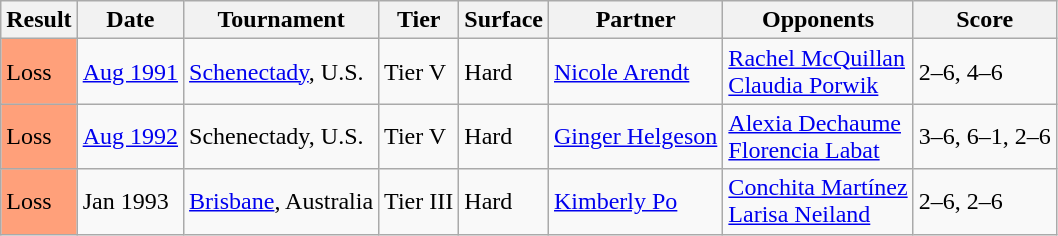<table class="sortable wikitable">
<tr>
<th>Result</th>
<th>Date</th>
<th>Tournament</th>
<th>Tier</th>
<th>Surface</th>
<th>Partner</th>
<th>Opponents</th>
<th class="unsortable">Score</th>
</tr>
<tr>
<td style="background:#FFA07A;">Loss</td>
<td><a href='#'>Aug 1991</a></td>
<td><a href='#'>Schenectady</a>, U.S.</td>
<td>Tier V</td>
<td>Hard</td>
<td> <a href='#'>Nicole Arendt</a></td>
<td> <a href='#'>Rachel McQuillan</a> <br>  <a href='#'>Claudia Porwik</a></td>
<td>2–6, 4–6</td>
</tr>
<tr>
<td style="background:#FFA07A;">Loss</td>
<td><a href='#'>Aug 1992</a></td>
<td>Schenectady, U.S.</td>
<td>Tier V</td>
<td>Hard</td>
<td> <a href='#'>Ginger Helgeson</a></td>
<td> <a href='#'>Alexia Dechaume</a> <br>  <a href='#'>Florencia Labat</a></td>
<td>3–6, 6–1, 2–6</td>
</tr>
<tr>
<td style="background:#FFA07A;">Loss</td>
<td>Jan 1993</td>
<td><a href='#'>Brisbane</a>, Australia</td>
<td>Tier III</td>
<td>Hard</td>
<td> <a href='#'>Kimberly Po</a></td>
<td> <a href='#'>Conchita Martínez</a> <br>  <a href='#'>Larisa Neiland</a></td>
<td>2–6, 2–6</td>
</tr>
</table>
